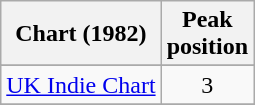<table class="wikitable">
<tr>
<th scope="col">Chart (1982)</th>
<th scope="col">Peak<br>position</th>
</tr>
<tr>
</tr>
<tr>
<td><a href='#'>UK Indie Chart</a></td>
<td style="text-align:center;">3</td>
</tr>
<tr>
</tr>
</table>
